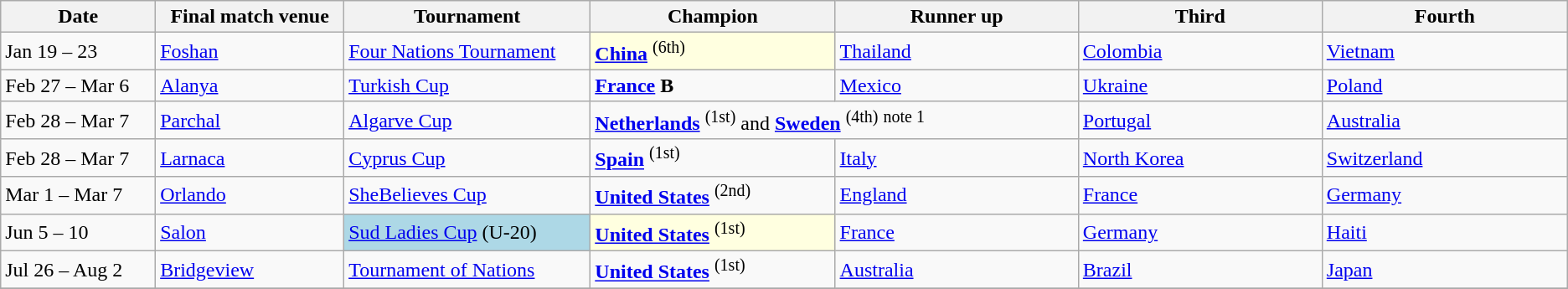<table class="wikitable">
<tr>
<th width=125px>Date</th>
<th width=150px>Final match venue</th>
<th width=200px>Tournament</th>
<th width=200px>Champion</th>
<th width=200px>Runner up</th>
<th width=200px>Third</th>
<th width=200px>Fourth</th>
</tr>
<tr>
<td>Jan 19 – 23</td>
<td> <a href='#'>Foshan</a></td>
<td><a href='#'>Four Nations Tournament</a></td>
<td bgcolor=lightyellow> <strong><a href='#'>China</a></strong> <sup>(6th)</sup></td>
<td> <a href='#'>Thailand</a></td>
<td> <a href='#'>Colombia</a></td>
<td> <a href='#'>Vietnam</a></td>
</tr>
<tr>
<td>Feb 27 – Mar 6</td>
<td> <a href='#'>Alanya</a></td>
<td><a href='#'>Turkish Cup</a></td>
<td> <strong><a href='#'>France</a> B</strong></td>
<td> <a href='#'>Mexico</a></td>
<td> <a href='#'>Ukraine</a></td>
<td> <a href='#'>Poland</a></td>
</tr>
<tr>
<td>Feb 28 – Mar 7</td>
<td> <a href='#'>Parchal</a></td>
<td><a href='#'>Algarve Cup</a></td>
<td colspan=2> <strong><a href='#'>Netherlands</a></strong> <sup>(1st)</sup> and  <strong><a href='#'>Sweden</a></strong> <sup>(4th)</sup> <sup>note 1</sup></td>
<td> <a href='#'>Portugal</a></td>
<td> <a href='#'>Australia</a></td>
</tr>
<tr>
<td>Feb 28 – Mar 7</td>
<td> <a href='#'>Larnaca</a></td>
<td><a href='#'>Cyprus Cup</a></td>
<td> <strong><a href='#'>Spain</a></strong> <sup>(1st)</sup></td>
<td> <a href='#'>Italy</a></td>
<td> <a href='#'>North Korea</a></td>
<td> <a href='#'>Switzerland</a></td>
</tr>
<tr>
<td>Mar 1 – Mar 7</td>
<td> <a href='#'>Orlando</a></td>
<td><a href='#'>SheBelieves Cup</a></td>
<td> <strong><a href='#'>United States</a></strong> <sup>(2nd)</sup></td>
<td> <a href='#'>England</a></td>
<td> <a href='#'>France</a></td>
<td> <a href='#'>Germany</a></td>
</tr>
<tr>
<td>Jun 5 – 10</td>
<td> <a href='#'>Salon</a></td>
<td bgcolor=lightblue><a href='#'>Sud Ladies Cup</a> (U-20)</td>
<td bgcolor=lightyellow> <strong><a href='#'>United States</a></strong> <sup>(1st)</sup></td>
<td> <a href='#'>France</a></td>
<td> <a href='#'>Germany</a></td>
<td> <a href='#'>Haiti</a></td>
</tr>
<tr>
<td>Jul 26 – Aug 2</td>
<td> <a href='#'>Bridgeview</a></td>
<td><a href='#'>Tournament of Nations</a></td>
<td> <strong><a href='#'>United States</a></strong> <sup>(1st)</sup></td>
<td> <a href='#'>Australia</a></td>
<td> <a href='#'>Brazil</a></td>
<td> <a href='#'>Japan</a></td>
</tr>
<tr>
</tr>
</table>
